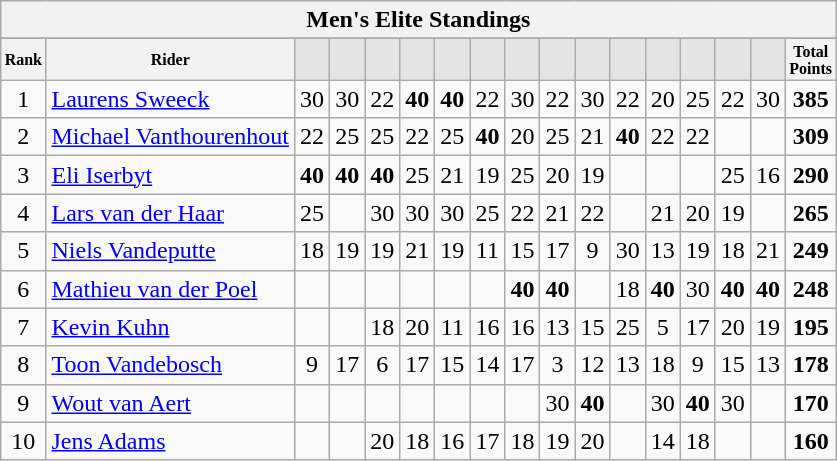<table class="wikitable sortable">
<tr>
<th colspan=27 align="center">Men's Elite Standings</th>
</tr>
<tr>
</tr>
<tr style="font-size:8pt;font-weight:bold">
<th align="center">Rank</th>
<th align="center">Rider</th>
<th class=unsortable style="background:#E5E4E2;"><small></small></th>
<th class=unsortable style="background:#E5E4E2;"><small></small></th>
<th class=unsortable style="background:#E5E4E2;"><small></small></th>
<th class=unsortable style="background:#E5E4E2;"><small></small></th>
<th class=unsortable style="background:#E5E4E2;"><small></small></th>
<th class=unsortable style="background:#E5E4E2;"><small></small></th>
<th class=unsortable style="background:#E5E4E2;"><small></small></th>
<th class=unsortable style="background:#E5E4E2;"><small></small></th>
<th class=unsortable style="background:#E5E4E2;"><small></small></th>
<th class=unsortable style="background:#E5E4E2;"><small></small></th>
<th class=unsortable style="background:#E5E4E2;"><small></small></th>
<th class=unsortable style="background:#E5E4E2;"><small></small></th>
<th class=unsortable style="background:#E5E4E2;"><small></small></th>
<th class=unsortable style="background:#E5E4E2;"><small></small></th>
<th align="center">Total<br>Points</th>
</tr>
<tr>
<td align=center>1</td>
<td> <a href='#'>Laurens Sweeck</a></td>
<td align=center>30</td>
<td align=center>30</td>
<td align=center>22</td>
<td align=center><strong>40</strong></td>
<td align=center><strong>40</strong></td>
<td align=center>22</td>
<td align=center>30</td>
<td align=center>22</td>
<td align=center>30</td>
<td align=center>22</td>
<td align=center>20</td>
<td align=center>25</td>
<td align=center>22</td>
<td align=center>30</td>
<td align=center><strong>385</strong></td>
</tr>
<tr>
<td align=center>2</td>
<td> <a href='#'>Michael Vanthourenhout</a></td>
<td align=center>22</td>
<td align=center>25</td>
<td align=center>25</td>
<td align=center>22</td>
<td align=center>25</td>
<td align=center><strong>40</strong></td>
<td align=center>20</td>
<td align=center>25</td>
<td align=center>21</td>
<td align=center><strong>40</strong></td>
<td align=center>22</td>
<td align=center>22</td>
<td align=center></td>
<td align=center></td>
<td align=center><strong>309</strong></td>
</tr>
<tr>
<td align=center>3</td>
<td> <a href='#'>Eli Iserbyt</a></td>
<td align=center><strong>40</strong></td>
<td align=center><strong>40</strong></td>
<td align=center><strong>40</strong></td>
<td align=center>25</td>
<td align=center>21</td>
<td align=center>19</td>
<td align=center>25</td>
<td align=center>20</td>
<td align=center>19</td>
<td align=center></td>
<td align=center></td>
<td align=center></td>
<td align=center>25</td>
<td align=center>16</td>
<td align=center><strong>290</strong></td>
</tr>
<tr>
<td align=center>4</td>
<td> <a href='#'>Lars van der Haar</a></td>
<td align=center>25</td>
<td align=center></td>
<td align=center>30</td>
<td align=center>30</td>
<td align=center>30</td>
<td align=center>25</td>
<td align=center>22</td>
<td align=center>21</td>
<td align=center>22</td>
<td align=center></td>
<td align=center>21</td>
<td align=center>20</td>
<td align=center>19</td>
<td align=center></td>
<td align=center><strong>265</strong></td>
</tr>
<tr>
<td align=center>5</td>
<td> <a href='#'>Niels Vandeputte</a></td>
<td align=center>18</td>
<td align=center>19</td>
<td align=center>19</td>
<td align=center>21</td>
<td align=center>19</td>
<td align=center>11</td>
<td align=center>15</td>
<td align=center>17</td>
<td align=center>9</td>
<td align=center>30</td>
<td align=center>13</td>
<td align=center>19</td>
<td align=center>18</td>
<td align=center>21</td>
<td align=center><strong>249</strong></td>
</tr>
<tr>
<td align=center>6</td>
<td> <a href='#'>Mathieu van der Poel</a></td>
<td align=center></td>
<td align=center></td>
<td align=center></td>
<td align=center></td>
<td align=center></td>
<td align=center></td>
<td align=center><strong>40</strong></td>
<td align=center><strong>40</strong></td>
<td align=center></td>
<td align=center>18</td>
<td align=center><strong>40</strong></td>
<td align=center>30</td>
<td align=center><strong>40</strong></td>
<td align=center><strong>40</strong></td>
<td align=center><strong>248</strong></td>
</tr>
<tr>
<td align=center>7</td>
<td> <a href='#'>Kevin Kuhn</a></td>
<td align=center></td>
<td align=center></td>
<td align=center>18</td>
<td align=center>20</td>
<td align=center>11</td>
<td align=center>16</td>
<td align=center>16</td>
<td align=center>13</td>
<td align=center>15</td>
<td align=center>25</td>
<td align=center>5</td>
<td align=center>17</td>
<td align=center>20</td>
<td align=center>19</td>
<td align=center><strong>195</strong></td>
</tr>
<tr>
<td align=center>8</td>
<td> <a href='#'>Toon Vandebosch</a></td>
<td align=center>9</td>
<td align=center>17</td>
<td align=center>6</td>
<td align=center>17</td>
<td align=center>15</td>
<td align=center>14</td>
<td align=center>17</td>
<td align=center>3</td>
<td align=center>12</td>
<td align=center>13</td>
<td align=center>18</td>
<td align=center>9</td>
<td align=center>15</td>
<td align=center>13</td>
<td align=center><strong>178</strong></td>
</tr>
<tr>
<td align=center>9</td>
<td> <a href='#'>Wout van Aert</a></td>
<td align=center></td>
<td align=center></td>
<td align=center></td>
<td align=center></td>
<td align=center></td>
<td align=center></td>
<td align=center></td>
<td align=center>30</td>
<td align=center><strong>40</strong></td>
<td align=center></td>
<td align=center>30</td>
<td align=center><strong>40</strong></td>
<td align=center>30</td>
<td align=center></td>
<td align=center><strong>170</strong></td>
</tr>
<tr>
<td align=center>10</td>
<td> <a href='#'>Jens Adams</a></td>
<td align=center></td>
<td align=center></td>
<td align=center>20</td>
<td align=center>18</td>
<td align=center>16</td>
<td align=center>17</td>
<td align=center>18</td>
<td align=center>19</td>
<td align=center>20</td>
<td align=center></td>
<td align=center>14</td>
<td align=center>18</td>
<td align=center></td>
<td align=center></td>
<td align=center><strong>160</strong></td>
</tr>
</table>
